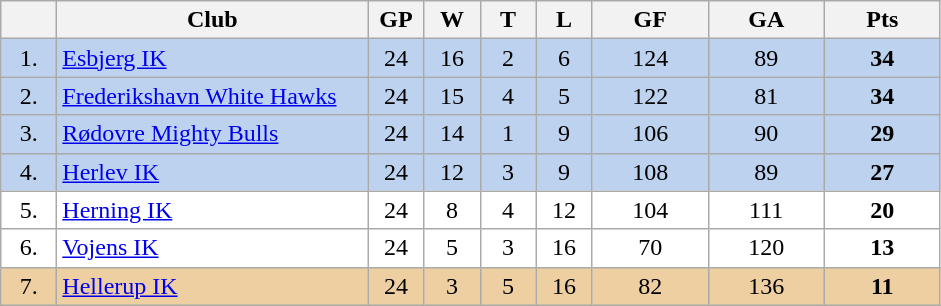<table class="wikitable">
<tr>
<th width="30"></th>
<th width="200">Club</th>
<th width="30">GP</th>
<th width="30">W</th>
<th width="30">T</th>
<th width="30">L</th>
<th width="70">GF</th>
<th width="70">GA</th>
<th width="70">Pts</th>
</tr>
<tr bgcolor="#BCD2EE" align="center">
<td>1.</td>
<td align="left"><a href='#'>Esbjerg IK</a></td>
<td>24</td>
<td>16</td>
<td>2</td>
<td>6</td>
<td>124</td>
<td>89</td>
<td><strong>34</strong></td>
</tr>
<tr bgcolor="#BCD2EE" align="center">
<td>2.</td>
<td align="left"><a href='#'>Frederikshavn White Hawks</a></td>
<td>24</td>
<td>15</td>
<td>4</td>
<td>5</td>
<td>122</td>
<td>81</td>
<td><strong>34</strong></td>
</tr>
<tr bgcolor="#BCD2EE" align="center">
<td>3.</td>
<td align="left"><a href='#'>Rødovre Mighty Bulls</a></td>
<td>24</td>
<td>14</td>
<td>1</td>
<td>9</td>
<td>106</td>
<td>90</td>
<td><strong>29</strong></td>
</tr>
<tr bgcolor="#BCD2EE" align="center">
<td>4.</td>
<td align="left"><a href='#'>Herlev IK</a></td>
<td>24</td>
<td>12</td>
<td>3</td>
<td>9</td>
<td>108</td>
<td>89</td>
<td><strong>27</strong></td>
</tr>
<tr bgcolor="#FFFFFF" align="center">
<td>5.</td>
<td align="left"><a href='#'>Herning IK</a></td>
<td>24</td>
<td>8</td>
<td>4</td>
<td>12</td>
<td>104</td>
<td>111</td>
<td><strong>20</strong></td>
</tr>
<tr bgcolor="#FFFFFF" align="center">
<td>6.</td>
<td align="left"><a href='#'>Vojens IK</a></td>
<td>24</td>
<td>5</td>
<td>3</td>
<td>16</td>
<td>70</td>
<td>120</td>
<td><strong>13</strong></td>
</tr>
<tr bgcolor="#EECFA1" align="center">
<td>7.</td>
<td align="left"><a href='#'>Hellerup IK</a></td>
<td>24</td>
<td>3</td>
<td>5</td>
<td>16</td>
<td>82</td>
<td>136</td>
<td><strong>11</strong></td>
</tr>
</table>
